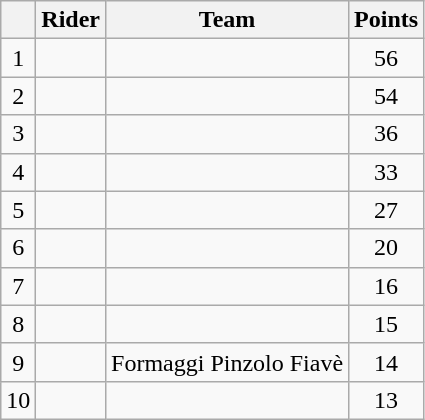<table class="wikitable">
<tr>
<th></th>
<th>Rider</th>
<th>Team</th>
<th>Points</th>
</tr>
<tr>
<td style="text-align:center;">1</td>
<td></td>
<td></td>
<td style="text-align:center;">56</td>
</tr>
<tr>
<td style="text-align:center;">2</td>
<td> </td>
<td></td>
<td style="text-align:center;">54</td>
</tr>
<tr>
<td style="text-align:center;">3</td>
<td></td>
<td></td>
<td style="text-align:center;">36</td>
</tr>
<tr>
<td style="text-align:center;">4</td>
<td></td>
<td></td>
<td style="text-align:center;">33</td>
</tr>
<tr>
<td style="text-align:center;">5</td>
<td></td>
<td></td>
<td style="text-align:center;">27</td>
</tr>
<tr>
<td style="text-align:center;">6</td>
<td></td>
<td></td>
<td style="text-align:center;">20</td>
</tr>
<tr>
<td style="text-align:center;">7</td>
<td> </td>
<td></td>
<td style="text-align:center;">16</td>
</tr>
<tr>
<td style="text-align:center;">8</td>
<td></td>
<td></td>
<td style="text-align:center;">15</td>
</tr>
<tr>
<td style="text-align:center;">9</td>
<td></td>
<td>Formaggi Pinzolo Fiavè</td>
<td style="text-align:center;">14</td>
</tr>
<tr>
<td style="text-align:center;">10</td>
<td></td>
<td></td>
<td style="text-align:center;">13</td>
</tr>
</table>
